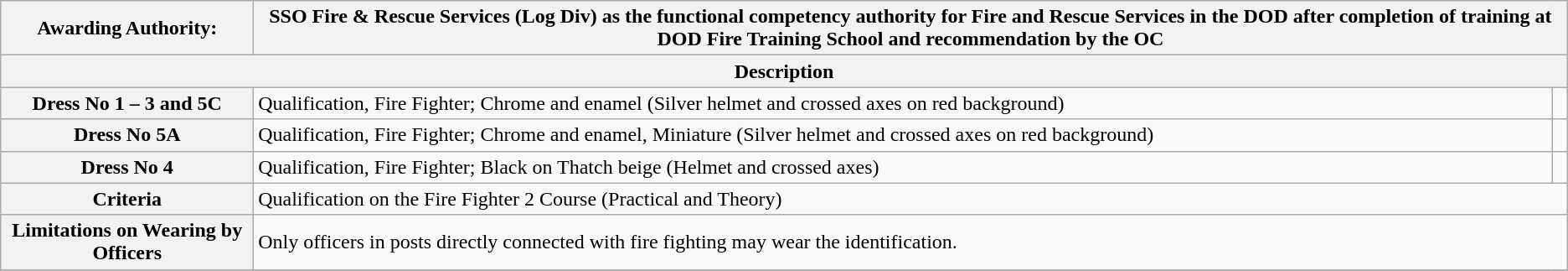<table class=wikitable style="text-align: left;">
<tr>
<th><strong>Awarding Authority</strong>:</th>
<th colspan="2">SSO Fire & Rescue Services (Log Div) as the functional competency authority for Fire and Rescue Services in the DOD after completion of training at DOD Fire Training School and recommendation by the OC</th>
</tr>
<tr>
<th colspan="3">Description</th>
</tr>
<tr>
<th>Dress No 1 – 3 and 5C</th>
<td>Qualification, Fire Fighter; Chrome and enamel (Silver helmet and crossed axes on red background)</td>
<td></td>
</tr>
<tr>
<th>Dress No 5A</th>
<td>Qualification, Fire Fighter; Chrome and enamel, Miniature (Silver helmet and crossed axes on red background)</td>
<td></td>
</tr>
<tr>
<th>Dress No 4</th>
<td>Qualification, Fire Fighter; Black on Thatch beige (Helmet and crossed axes)</td>
<td></td>
</tr>
<tr>
<th>Criteria</th>
<td colspan="2">Qualification on the Fire Fighter 2 Course (Practical and Theory)</td>
</tr>
<tr>
<th>Limitations on Wearing by Officers</th>
<td colspan="2">Only officers in posts directly connected with fire fighting may wear the identification.</td>
</tr>
<tr>
</tr>
</table>
